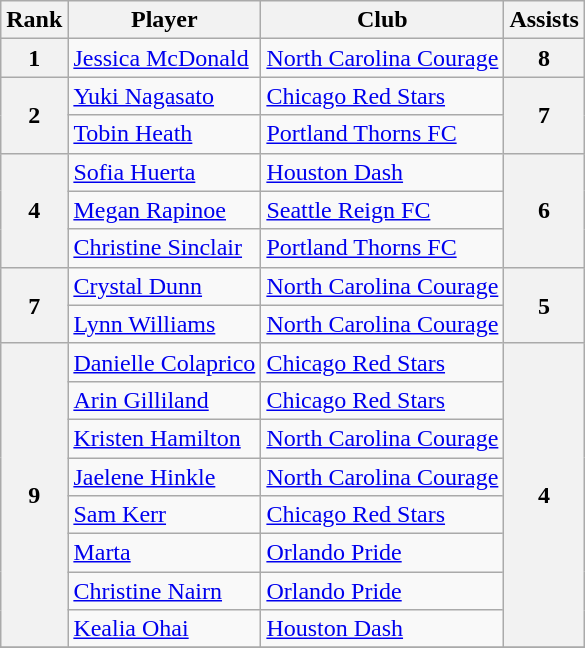<table class="wikitable" style="text-align: left;">
<tr>
<th>Rank</th>
<th>Player</th>
<th>Club</th>
<th>Assists</th>
</tr>
<tr>
<th>1</th>
<td> <a href='#'>Jessica McDonald</a></td>
<td><a href='#'>North Carolina Courage</a></td>
<th>8</th>
</tr>
<tr>
<th rowspan=2>2</th>
<td> <a href='#'>Yuki Nagasato</a></td>
<td><a href='#'>Chicago Red Stars</a></td>
<th rowspan=2>7</th>
</tr>
<tr>
<td> <a href='#'>Tobin Heath</a></td>
<td><a href='#'>Portland Thorns FC</a></td>
</tr>
<tr>
<th rowspan=3>4</th>
<td> <a href='#'>Sofia Huerta</a></td>
<td><a href='#'>Houston Dash</a></td>
<th rowspan=3>6</th>
</tr>
<tr>
<td> <a href='#'>Megan Rapinoe</a></td>
<td><a href='#'>Seattle Reign FC</a></td>
</tr>
<tr>
<td> <a href='#'>Christine Sinclair</a></td>
<td><a href='#'>Portland Thorns FC</a></td>
</tr>
<tr>
<th rowspan=2>7</th>
<td> <a href='#'>Crystal Dunn</a></td>
<td><a href='#'>North Carolina Courage</a></td>
<th rowspan=2>5</th>
</tr>
<tr>
<td> <a href='#'>Lynn Williams</a></td>
<td><a href='#'>North Carolina Courage</a></td>
</tr>
<tr>
<th rowspan=8>9</th>
<td> <a href='#'>Danielle Colaprico</a></td>
<td><a href='#'>Chicago Red Stars</a></td>
<th rowspan=8>4</th>
</tr>
<tr>
<td> <a href='#'>Arin Gilliland</a></td>
<td><a href='#'>Chicago Red Stars</a></td>
</tr>
<tr>
<td> <a href='#'>Kristen Hamilton</a></td>
<td><a href='#'>North Carolina Courage</a></td>
</tr>
<tr>
<td> <a href='#'>Jaelene Hinkle</a></td>
<td><a href='#'>North Carolina Courage</a></td>
</tr>
<tr>
<td> <a href='#'>Sam Kerr</a></td>
<td><a href='#'>Chicago Red Stars</a></td>
</tr>
<tr>
<td> <a href='#'>Marta</a></td>
<td><a href='#'>Orlando Pride</a></td>
</tr>
<tr>
<td> <a href='#'>Christine Nairn</a></td>
<td><a href='#'>Orlando Pride</a></td>
</tr>
<tr>
<td> <a href='#'>Kealia Ohai</a></td>
<td><a href='#'>Houston Dash</a></td>
</tr>
<tr>
</tr>
</table>
